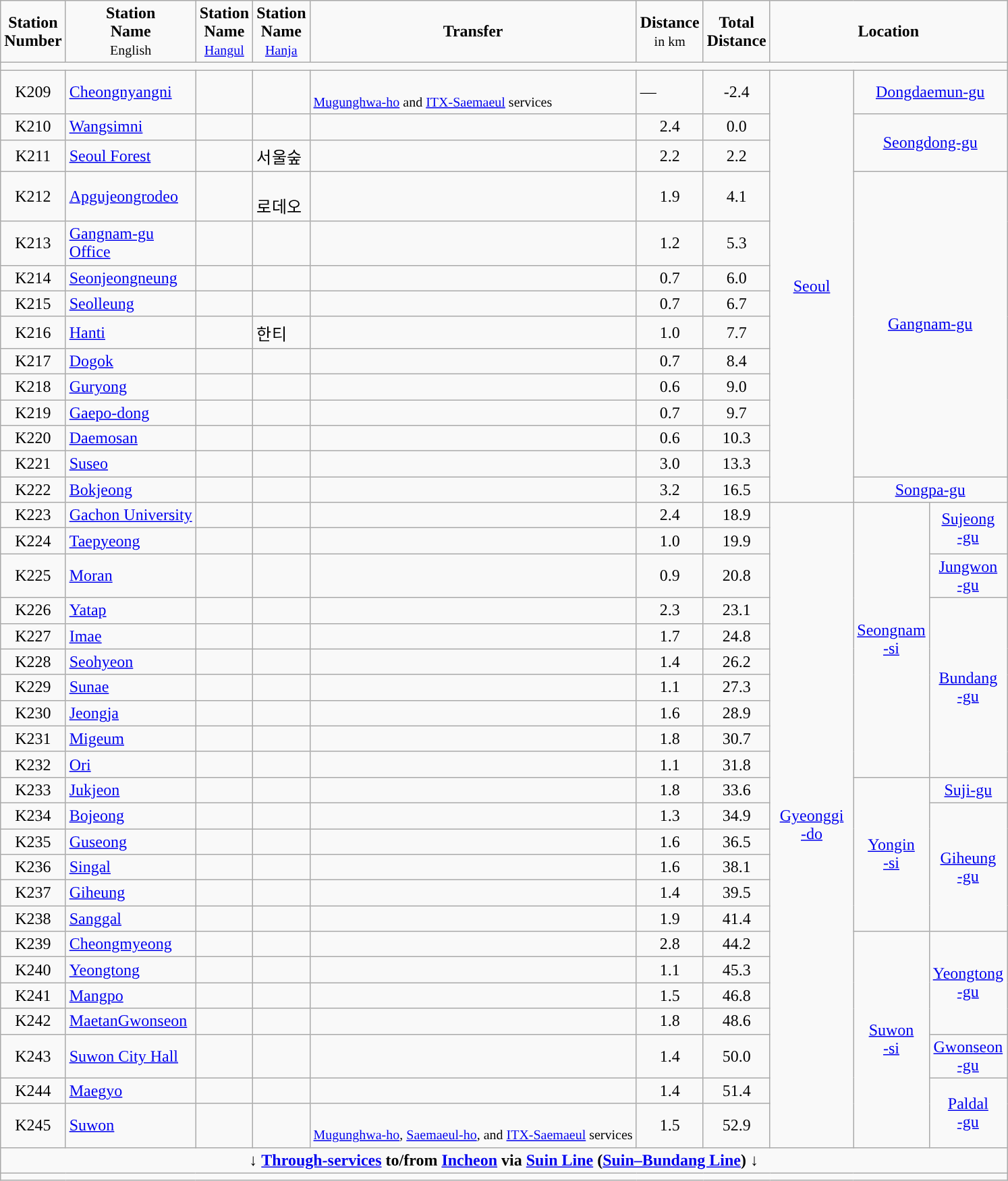<table class="wikitable">
<tr>
<td align=center><strong>Station<br>Number</strong></td>
<td align=center><strong>Station <br>Name</strong><br><small>English</small></td>
<td align=center><strong>Station <br>Name</strong><br><small><a href='#'>Hangul</a></small></td>
<td align=center><strong>Station <br>Name</strong><br><small><a href='#'>Hanja</a></small></td>
<td align=center><strong>Transfer</strong></td>
<td align=center><strong>Distance</strong><br><small>in km</small></td>
<td align=center><strong>Total<br>Distance</strong></td>
<td colspan = "3" align=center><strong>Location</strong></td>
</tr>
<tr style="background:#">
<td colspan = "10"></td>
</tr>
<tr>
<td align=center>K209</td>
<td><a href='#'>Cheongnyangni</a></td>
<td></td>
<td></td>
<td>  <br> <small><a href='#'>Mugunghwa-ho</a> and <a href='#'>ITX-Saemaeul</a> services</small><br></td>
<td>—</td>
<td align=center>-2.4</td>
<td rowspan = 14 width = "75pt" align=center><a href='#'>Seoul</a></td>
<td colspan=2 style="text-align:center;"><a href='#'>Dongdaemun-gu</a></td>
</tr>
<tr>
<td align=center>K210</td>
<td><a href='#'>Wangsimni</a></td>
<td></td>
<td></td>
<td>  </td>
<td align=center>2.4</td>
<td align=center>0.0</td>
<td rowspan = "2" colspan="2" align=center><a href='#'>Seongdong-gu</a></td>
</tr>
<tr>
<td align=center>K211</td>
<td><a href='#'>Seoul Forest</a></td>
<td></td>
<td>서울숲</td>
<td></td>
<td align=center>2.2</td>
<td align=center>2.2</td>
</tr>
<tr>
<td align=center>K212</td>
<td><a href='#'>Apgujeongrodeo</a></td>
<td></td>
<td><br>로데오</td>
<td></td>
<td align=center>1.9</td>
<td align=center>4.1</td>
<td rowspan = "10" colspan="2" align=center><a href='#'>Gangnam-gu</a></td>
</tr>
<tr>
<td align=center>K213</td>
<td><a href='#'>Gangnam-gu<br> Office</a></td>
<td></td>
<td></td>
<td></td>
<td align=center>1.2</td>
<td align=center>5.3</td>
</tr>
<tr>
<td align=center>K214</td>
<td><a href='#'>Seonjeongneung</a></td>
<td></td>
<td></td>
<td></td>
<td align=center>0.7</td>
<td align=center>6.0</td>
</tr>
<tr>
<td align=center>K215</td>
<td><a href='#'>Seolleung</a></td>
<td></td>
<td></td>
<td></td>
<td align=center>0.7</td>
<td align=center>6.7</td>
</tr>
<tr>
<td align=center>K216</td>
<td><a href='#'>Hanti</a></td>
<td></td>
<td>한티</td>
<td></td>
<td align=center>1.0</td>
<td align=center>7.7</td>
</tr>
<tr>
<td align=center>K217</td>
<td><a href='#'>Dogok</a></td>
<td></td>
<td></td>
<td></td>
<td align=center>0.7</td>
<td align=center>8.4</td>
</tr>
<tr>
<td align=center>K218</td>
<td><a href='#'>Guryong</a></td>
<td></td>
<td></td>
<td></td>
<td align=center>0.6</td>
<td align=center>9.0</td>
</tr>
<tr>
<td align=center>K219</td>
<td><a href='#'>Gaepo-dong</a></td>
<td></td>
<td></td>
<td></td>
<td align=center>0.7</td>
<td align=center>9.7</td>
</tr>
<tr>
<td align=center>K220</td>
<td><a href='#'>Daemosan</a></td>
<td></td>
<td></td>
<td></td>
<td align=center>0.6</td>
<td align=center>10.3</td>
</tr>
<tr>
<td align=center>K221</td>
<td><a href='#'>Suseo</a></td>
<td></td>
<td></td>
<td><br></td>
<td align=center>3.0</td>
<td align=center>13.3</td>
</tr>
<tr>
<td align=center>K222</td>
<td><a href='#'>Bokjeong</a></td>
<td></td>
<td></td>
<td></td>
<td align=center>3.2</td>
<td align=center>16.5</td>
<td colspan="2" style="text-align:center;"><a href='#'>Songpa-gu</a></td>
</tr>
<tr>
<td align=center>K223</td>
<td><a href='#'>Gachon University</a></td>
<td></td>
<td></td>
<td></td>
<td align=center>2.4</td>
<td align=center>18.9</td>
<td rowspan = "23" align=center><a href='#'>Gyeonggi<br>-do</a></td>
<td rowspan = "10" align=center><a href='#'>Seongnam<br>-si</a></td>
<td rowspan = "2" align=center><a href='#'>Sujeong<br>-gu</a></td>
</tr>
<tr>
<td align=center>K224</td>
<td><a href='#'>Taepyeong</a></td>
<td></td>
<td></td>
<td></td>
<td align=center>1.0</td>
<td align=center>19.9</td>
</tr>
<tr>
<td align=center>K225</td>
<td><a href='#'>Moran</a></td>
<td></td>
<td></td>
<td></td>
<td align=center>0.9</td>
<td align=center>20.8</td>
<td align=center><a href='#'>Jungwon<br>-gu</a></td>
</tr>
<tr>
<td align=center>K226</td>
<td><a href='#'>Yatap</a></td>
<td></td>
<td></td>
<td></td>
<td align=center>2.3</td>
<td align=center>23.1</td>
<td rowspan = "7" align=center><a href='#'>Bundang<br>-gu</a></td>
</tr>
<tr>
<td align=center>K227</td>
<td><a href='#'>Imae</a></td>
<td></td>
<td></td>
<td></td>
<td align=center>1.7</td>
<td align=center>24.8</td>
</tr>
<tr>
<td align=center>K228</td>
<td><a href='#'>Seohyeon</a></td>
<td></td>
<td></td>
<td></td>
<td align=center>1.4</td>
<td align=center>26.2</td>
</tr>
<tr>
<td align=center>K229</td>
<td><a href='#'>Sunae</a></td>
<td></td>
<td></td>
<td></td>
<td align=center>1.1</td>
<td align=center>27.3</td>
</tr>
<tr>
<td align=center>K230</td>
<td><a href='#'>Jeongja</a></td>
<td></td>
<td></td>
<td></td>
<td align=center>1.6</td>
<td align=center>28.9</td>
</tr>
<tr>
<td align=center>K231</td>
<td><a href='#'>Migeum</a></td>
<td></td>
<td></td>
<td></td>
<td align=center>1.8</td>
<td align=center>30.7</td>
</tr>
<tr>
<td align=center>K232</td>
<td><a href='#'>Ori</a></td>
<td></td>
<td></td>
<td></td>
<td align=center>1.1</td>
<td align=center>31.8</td>
</tr>
<tr>
<td align=center>K233</td>
<td><a href='#'>Jukjeon</a></td>
<td></td>
<td></td>
<td></td>
<td align=center>1.8</td>
<td align=center>33.6</td>
<td rowspan = "6" align=center><a href='#'>Yongin<br>-si</a></td>
<td align=center><a href='#'>Suji-gu</a></td>
</tr>
<tr>
<td align=center>K234</td>
<td><a href='#'>Bojeong</a></td>
<td></td>
<td></td>
<td></td>
<td align=center>1.3</td>
<td align=center>34.9</td>
<td rowspan = "5" align=center><a href='#'>Giheung<br>-gu</a></td>
</tr>
<tr>
<td align=center>K235</td>
<td><a href='#'>Guseong</a></td>
<td></td>
<td></td>
<td></td>
<td align=center>1.6</td>
<td align=center>36.5</td>
</tr>
<tr>
<td align=center>K236</td>
<td><a href='#'>Singal</a></td>
<td></td>
<td></td>
<td></td>
<td align=center>1.6</td>
<td align=center>38.1</td>
</tr>
<tr>
<td align=center>K237</td>
<td><a href='#'>Giheung</a></td>
<td></td>
<td></td>
<td></td>
<td align=center>1.4</td>
<td align=center>39.5</td>
</tr>
<tr>
<td align=center>K238</td>
<td><a href='#'>Sanggal</a></td>
<td></td>
<td></td>
<td></td>
<td align=center>1.9</td>
<td align=center>41.4</td>
</tr>
<tr>
<td align=center>K239</td>
<td><a href='#'>Cheongmyeong</a></td>
<td></td>
<td></td>
<td></td>
<td align=center>2.8</td>
<td align=center>44.2</td>
<td rowspan = "7" align=center><a href='#'>Suwon<br>-si</a></td>
<td rowspan = "4" align=center><a href='#'>Yeongtong<br>-gu</a></td>
</tr>
<tr>
<td align=center>K240</td>
<td><a href='#'>Yeongtong</a></td>
<td></td>
<td></td>
<td></td>
<td align=center>1.1</td>
<td align=center>45.3</td>
</tr>
<tr>
<td align=center>K241</td>
<td><a href='#'>Mangpo</a></td>
<td></td>
<td></td>
<td></td>
<td align=center>1.5</td>
<td align=center>46.8</td>
</tr>
<tr>
<td align=center>K242</td>
<td><a href='#'>MaetanGwonseon</a></td>
<td></td>
<td></td>
<td></td>
<td align=center>1.8</td>
<td align=center>48.6</td>
</tr>
<tr>
<td align=center>K243</td>
<td><a href='#'>Suwon City Hall</a></td>
<td></td>
<td></td>
<td></td>
<td align=center>1.4</td>
<td align=center>50.0</td>
<td align=center><a href='#'>Gwonseon<br>-gu</a></td>
</tr>
<tr>
<td align=center>K244</td>
<td><a href='#'>Maegyo</a></td>
<td></td>
<td></td>
<td></td>
<td align=center>1.4</td>
<td align=center>51.4</td>
<td rowspan = "2" align=center><a href='#'>Paldal<br>-gu</a></td>
</tr>
<tr>
<td align=center>K245</td>
<td><a href='#'>Suwon</a></td>
<td></td>
<td></td>
<td><br> <small><a href='#'>Mugunghwa-ho</a>, <a href='#'>Saemaeul-ho</a>, and <a href='#'>ITX-Saemaeul</a> services</small><br></td>
<td align=center>1.5</td>
<td align=center>52.9</td>
</tr>
<tr>
<td colspan="10" align=center>↓ <strong><a href='#'>Through-services</a> to/from <a href='#'>Incheon</a> via <a href='#'>Suin Line</a> (<a href='#'>Suin–Bundang Line</a>) ↓</strong></td>
</tr>
<tr style="background:#">
<td colspan = "10"></td>
</tr>
</table>
